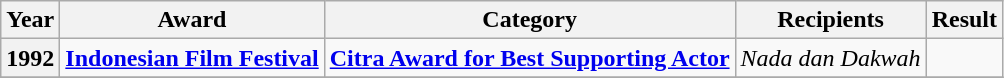<table class="wikitable sortable">
<tr>
<th>Year</th>
<th>Award</th>
<th>Category</th>
<th>Recipients</th>
<th>Result</th>
</tr>
<tr>
<th>1992</th>
<td><strong><a href='#'>Indonesian Film Festival</a></strong></td>
<td><strong><a href='#'>Citra Award for Best Supporting Actor</a></strong></td>
<td><em>Nada dan Dakwah</em></td>
<td></td>
</tr>
<tr>
</tr>
</table>
